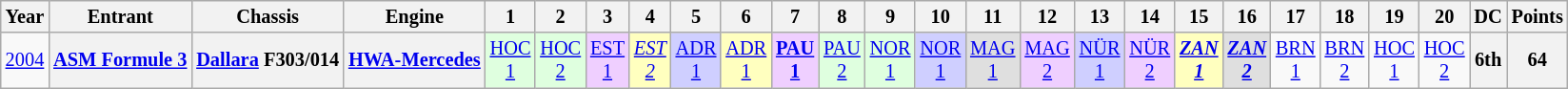<table class="wikitable" style="text-align:center; font-size:85%">
<tr>
<th>Year</th>
<th>Entrant</th>
<th>Chassis</th>
<th>Engine</th>
<th>1</th>
<th>2</th>
<th>3</th>
<th>4</th>
<th>5</th>
<th>6</th>
<th>7</th>
<th>8</th>
<th>9</th>
<th>10</th>
<th>11</th>
<th>12</th>
<th>13</th>
<th>14</th>
<th>15</th>
<th>16</th>
<th>17</th>
<th>18</th>
<th>19</th>
<th>20</th>
<th>DC</th>
<th>Points</th>
</tr>
<tr>
<td><a href='#'>2004</a></td>
<th nowrap><a href='#'>ASM Formule 3</a></th>
<th nowrap><a href='#'>Dallara</a> F303/014</th>
<th nowrap><a href='#'>HWA-Mercedes</a></th>
<td style="background:#DFFFDF;"><a href='#'>HOC<br>1</a><br></td>
<td style="background:#DFFFDF;"><a href='#'>HOC<br>2</a><br></td>
<td style="background:#EFCFFF;"><a href='#'>EST<br>1</a><br></td>
<td style="background:#FFFFBF;"><em><a href='#'>EST<br>2</a></em><br></td>
<td style="background:#CFCFFF;"><a href='#'>ADR<br>1</a><br></td>
<td style="background:#FFFFBF;"><a href='#'>ADR<br>1</a><br></td>
<td style="background:#EFCFFF;"><strong><a href='#'>PAU<br>1</a></strong><br></td>
<td style="background:#DFFFDF;"><a href='#'>PAU<br>2</a><br></td>
<td style="background:#DFFFDF;"><a href='#'>NOR<br>1</a><br></td>
<td style="background:#CFCFFF;"><a href='#'>NOR<br>1</a><br></td>
<td style="background:#DFDFDF;"><a href='#'>MAG<br>1</a><br></td>
<td style="background:#EFCFFF;"><a href='#'>MAG<br>2</a><br></td>
<td style="background:#CFCFFF;"><a href='#'>NÜR<br>1</a><br></td>
<td style="background:#EFCFFF;"><a href='#'>NÜR<br>2</a><br></td>
<td style="background:#FFFFBF;"><strong><em><a href='#'>ZAN<br>1</a></em></strong><br></td>
<td style="background:#DFDFDF;"><strong><em><a href='#'>ZAN<br>2</a></em></strong><br></td>
<td><a href='#'>BRN<br>1</a></td>
<td><a href='#'>BRN<br>2</a></td>
<td><a href='#'>HOC<br>1</a></td>
<td><a href='#'>HOC<br>2</a></td>
<th>6th</th>
<th>64</th>
</tr>
</table>
